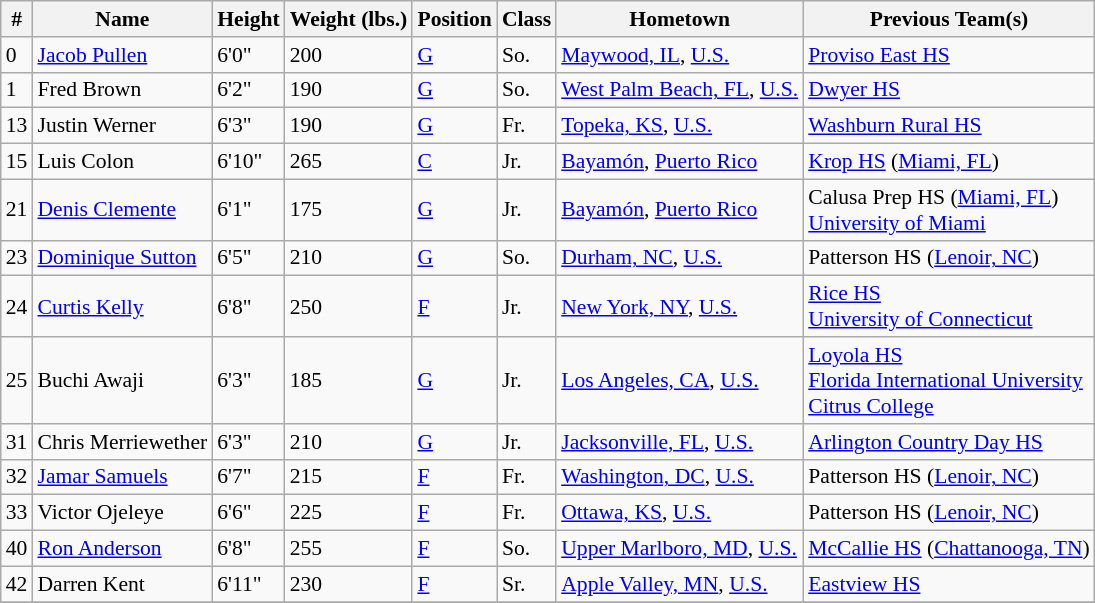<table class="wikitable" style="font-size:90%">
<tr>
<th>#</th>
<th>Name</th>
<th>Height</th>
<th>Weight (lbs.)</th>
<th>Position</th>
<th>Class</th>
<th>Hometown</th>
<th>Previous Team(s)</th>
</tr>
<tr>
<td>0</td>
<td><a href='#'>Jacob Pullen</a></td>
<td>6'0"</td>
<td>200</td>
<td><a href='#'>G</a></td>
<td>So.</td>
<td><a href='#'>Maywood, IL</a>, <a href='#'>U.S.</a></td>
<td><a href='#'>Proviso East HS</a></td>
</tr>
<tr>
<td>1</td>
<td>Fred Brown</td>
<td>6'2"</td>
<td>190</td>
<td><a href='#'>G</a></td>
<td>So.</td>
<td><a href='#'>West Palm Beach, FL</a>, <a href='#'>U.S.</a></td>
<td><a href='#'>Dwyer HS</a></td>
</tr>
<tr>
<td>13</td>
<td>Justin Werner</td>
<td>6'3"</td>
<td>190</td>
<td><a href='#'>G</a></td>
<td>Fr.</td>
<td><a href='#'>Topeka, KS</a>, <a href='#'>U.S.</a></td>
<td><a href='#'>Washburn Rural HS</a></td>
</tr>
<tr>
<td>15</td>
<td>Luis Colon</td>
<td>6'10"</td>
<td>265</td>
<td><a href='#'>C</a></td>
<td>Jr.</td>
<td><a href='#'>Bayamón</a>, <a href='#'>Puerto Rico</a></td>
<td><a href='#'>Krop HS</a> (<a href='#'>Miami, FL</a>)</td>
</tr>
<tr>
<td>21</td>
<td><a href='#'>Denis Clemente</a></td>
<td>6'1"</td>
<td>175</td>
<td><a href='#'>G</a></td>
<td>Jr.</td>
<td><a href='#'>Bayamón</a>, <a href='#'>Puerto Rico</a></td>
<td>Calusa Prep HS (<a href='#'>Miami, FL</a>)<br><a href='#'>University of Miami</a></td>
</tr>
<tr>
<td>23</td>
<td><a href='#'>Dominique Sutton</a></td>
<td>6'5"</td>
<td>210</td>
<td><a href='#'>G</a></td>
<td>So.</td>
<td><a href='#'>Durham, NC</a>, <a href='#'>U.S.</a></td>
<td>Patterson HS (<a href='#'>Lenoir, NC</a>)</td>
</tr>
<tr>
<td>24</td>
<td><a href='#'>Curtis Kelly</a></td>
<td>6'8"</td>
<td>250</td>
<td><a href='#'>F</a></td>
<td>Jr.</td>
<td><a href='#'>New York, NY</a>, <a href='#'>U.S.</a></td>
<td><a href='#'>Rice HS</a><br><a href='#'>University of Connecticut</a></td>
</tr>
<tr>
<td>25</td>
<td>Buchi Awaji</td>
<td>6'3"</td>
<td>185</td>
<td><a href='#'>G</a></td>
<td>Jr.</td>
<td><a href='#'>Los Angeles, CA</a>, <a href='#'>U.S.</a></td>
<td><a href='#'>Loyola HS</a><br><a href='#'>Florida International University</a><br><a href='#'>Citrus College</a></td>
</tr>
<tr>
<td>31</td>
<td>Chris Merriewether</td>
<td>6'3"</td>
<td>210</td>
<td><a href='#'>G</a></td>
<td>Jr.</td>
<td><a href='#'>Jacksonville, FL</a>, <a href='#'>U.S.</a></td>
<td><a href='#'>Arlington Country Day HS</a></td>
</tr>
<tr>
<td>32</td>
<td><a href='#'>Jamar Samuels</a></td>
<td>6'7"</td>
<td>215</td>
<td><a href='#'>F</a></td>
<td>Fr.</td>
<td><a href='#'>Washington, DC</a>, <a href='#'>U.S.</a></td>
<td>Patterson HS (<a href='#'>Lenoir, NC</a>)</td>
</tr>
<tr>
<td>33</td>
<td>Victor Ojeleye</td>
<td>6'6"</td>
<td>225</td>
<td><a href='#'>F</a></td>
<td>Fr.</td>
<td><a href='#'>Ottawa, KS</a>, <a href='#'>U.S.</a></td>
<td>Patterson HS (<a href='#'>Lenoir, NC</a>)</td>
</tr>
<tr>
<td>40</td>
<td><a href='#'>Ron Anderson</a></td>
<td>6'8"</td>
<td>255</td>
<td><a href='#'>F</a></td>
<td>So.</td>
<td><a href='#'>Upper Marlboro, MD</a>, <a href='#'>U.S.</a></td>
<td><a href='#'>McCallie HS</a> (<a href='#'>Chattanooga, TN</a>)</td>
</tr>
<tr>
<td>42</td>
<td>Darren Kent</td>
<td>6'11"</td>
<td>230</td>
<td><a href='#'>F</a></td>
<td>Sr.</td>
<td><a href='#'>Apple Valley, MN</a>, <a href='#'>U.S.</a></td>
<td><a href='#'>Eastview HS</a></td>
</tr>
<tr>
</tr>
</table>
